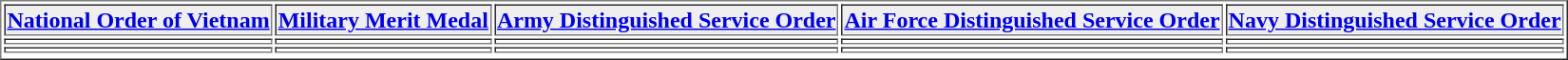<table align="center" border="1"  cellpadding="1">
<tr>
<th style="background:#efefef;"><a href='#'>National Order of Vietnam</a></th>
<th style="background:#efefef;"><a href='#'>Military Merit Medal</a></th>
<th style="background:#efefef;"><a href='#'>Army Distinguished Service Order</a></th>
<th style="background:#efefef;"><a href='#'>Air Force Distinguished Service Order</a></th>
<th style="background:#efefef;"><a href='#'>Navy Distinguished Service Order</a></th>
</tr>
<tr>
<td></td>
<td></td>
<td></td>
<td></td>
<td></td>
</tr>
<tr>
<td></td>
<td></td>
<td></td>
<td></td>
<td></td>
</tr>
<tr>
</tr>
</table>
